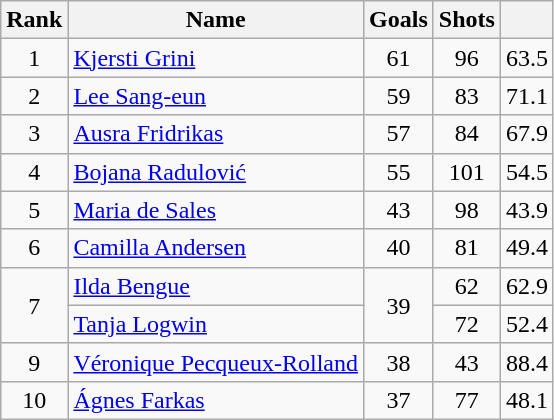<table class="wikitable sortable" style="text-align: center;">
<tr>
<th>Rank</th>
<th>Name</th>
<th>Goals</th>
<th>Shots</th>
<th></th>
</tr>
<tr>
<td>1</td>
<td align=left> <a href='#'>Kjersti Grini</a></td>
<td>61</td>
<td>96</td>
<td>63.5</td>
</tr>
<tr>
<td>2</td>
<td align=left> <a href='#'>Lee Sang-eun</a></td>
<td>59</td>
<td>83</td>
<td>71.1</td>
</tr>
<tr>
<td>3</td>
<td align=left> <a href='#'>Ausra Fridrikas</a></td>
<td>57</td>
<td>84</td>
<td>67.9</td>
</tr>
<tr>
<td>4</td>
<td align=left> <a href='#'>Bojana Radulović</a></td>
<td>55</td>
<td>101</td>
<td>54.5</td>
</tr>
<tr>
<td>5</td>
<td align=left> <a href='#'>Maria de Sales</a></td>
<td>43</td>
<td>98</td>
<td>43.9</td>
</tr>
<tr>
<td>6</td>
<td align=left> <a href='#'>Camilla Andersen</a></td>
<td>40</td>
<td>81</td>
<td>49.4</td>
</tr>
<tr>
<td rowspan=2>7</td>
<td align=left> <a href='#'>Ilda Bengue</a></td>
<td rowspan=2>39</td>
<td>62</td>
<td>62.9</td>
</tr>
<tr>
<td align=left> <a href='#'>Tanja Logwin</a></td>
<td>72</td>
<td>52.4</td>
</tr>
<tr>
<td>9</td>
<td align=left> <a href='#'>Véronique Pecqueux-Rolland</a></td>
<td>38</td>
<td>43</td>
<td>88.4</td>
</tr>
<tr>
<td>10</td>
<td align=left> <a href='#'>Ágnes Farkas</a></td>
<td>37</td>
<td>77</td>
<td>48.1</td>
</tr>
</table>
